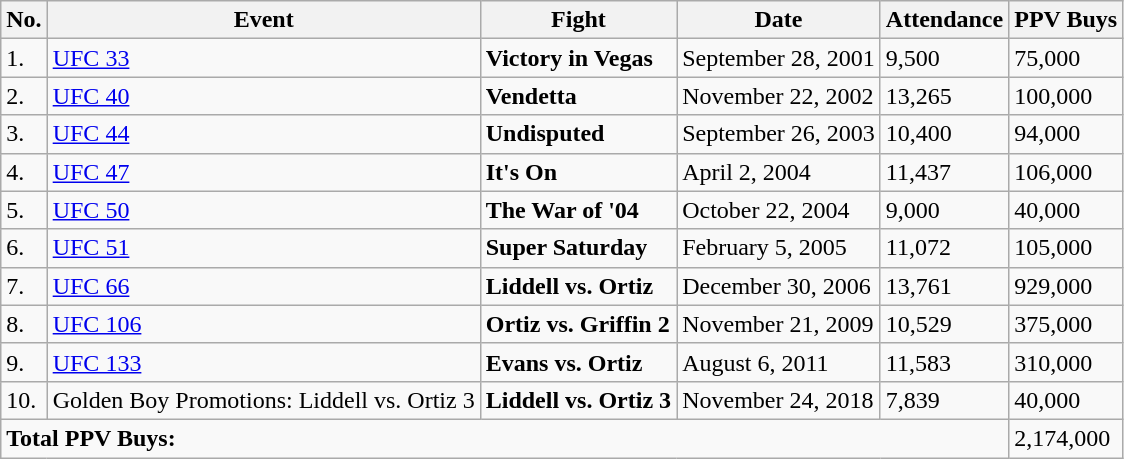<table class="wikitable sortable">
<tr>
<th>No.</th>
<th>Event</th>
<th>Fight</th>
<th>Date</th>
<th>Attendance</th>
<th>PPV Buys</th>
</tr>
<tr>
<td>1.</td>
<td><a href='#'>UFC 33</a></td>
<td><strong>Victory in Vegas</strong></td>
<td>September 28, 2001</td>
<td>9,500</td>
<td>75,000</td>
</tr>
<tr>
<td>2.</td>
<td><a href='#'>UFC 40</a></td>
<td><strong>Vendetta</strong></td>
<td>November 22, 2002</td>
<td>13,265</td>
<td>100,000</td>
</tr>
<tr>
<td>3.</td>
<td><a href='#'>UFC 44</a></td>
<td><strong>Undisputed</strong></td>
<td>September 26, 2003</td>
<td>10,400</td>
<td>94,000</td>
</tr>
<tr>
<td>4.</td>
<td><a href='#'>UFC 47</a></td>
<td><strong>It's On</strong></td>
<td>April 2, 2004</td>
<td>11,437</td>
<td>106,000</td>
</tr>
<tr>
<td>5.</td>
<td><a href='#'>UFC 50</a></td>
<td><strong>The War of '04</strong></td>
<td>October 22, 2004</td>
<td>9,000</td>
<td>40,000</td>
</tr>
<tr>
<td>6.</td>
<td><a href='#'>UFC 51</a></td>
<td><strong>Super Saturday</strong></td>
<td>February 5, 2005</td>
<td>11,072</td>
<td>105,000</td>
</tr>
<tr>
<td>7.</td>
<td><a href='#'>UFC 66</a></td>
<td><strong>Liddell vs.</strong> <strong>Ortiz</strong></td>
<td>December 30, 2006</td>
<td>13,761</td>
<td>929,000</td>
</tr>
<tr>
<td>8.</td>
<td><a href='#'>UFC 106</a></td>
<td><strong>Ortiz vs. Griffin 2</strong></td>
<td>November 21, 2009</td>
<td>10,529</td>
<td>375,000</td>
</tr>
<tr>
<td>9.</td>
<td><a href='#'>UFC 133</a></td>
<td><strong>Evans vs. Ortiz</strong></td>
<td>August 6, 2011</td>
<td>11,583</td>
<td>310,000</td>
</tr>
<tr>
<td>10.</td>
<td>Golden Boy Promotions: Liddell vs. Ortiz 3</td>
<td><strong>Liddell vs. Ortiz 3</strong></td>
<td>November 24, 2018</td>
<td>7,839</td>
<td>40,000</td>
</tr>
<tr>
<td colspan="5"><strong>Total PPV Buys:</strong></td>
<td>2,174,000</td>
</tr>
</table>
